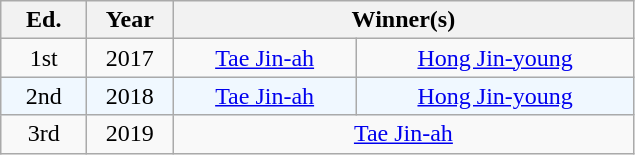<table class="wikitable" style="text-align: center">
<tr>
<th width="50">Ed.</th>
<th width="50">Year</th>
<th colspan="3" width="300">Winner(s)</th>
</tr>
<tr>
<td>1st</td>
<td>2017</td>
<td><a href='#'>Tae Jin-ah</a></td>
<td><a href='#'>Hong Jin-young</a></td>
</tr>
<tr style="background:#f0f8ff;">
<td>2nd</td>
<td>2018</td>
<td><a href='#'>Tae Jin-ah</a></td>
<td><a href='#'>Hong Jin-young</a></td>
</tr>
<tr>
<td>3rd</td>
<td>2019</td>
<td colspan="2"><a href='#'>Tae Jin-ah</a></td>
</tr>
</table>
